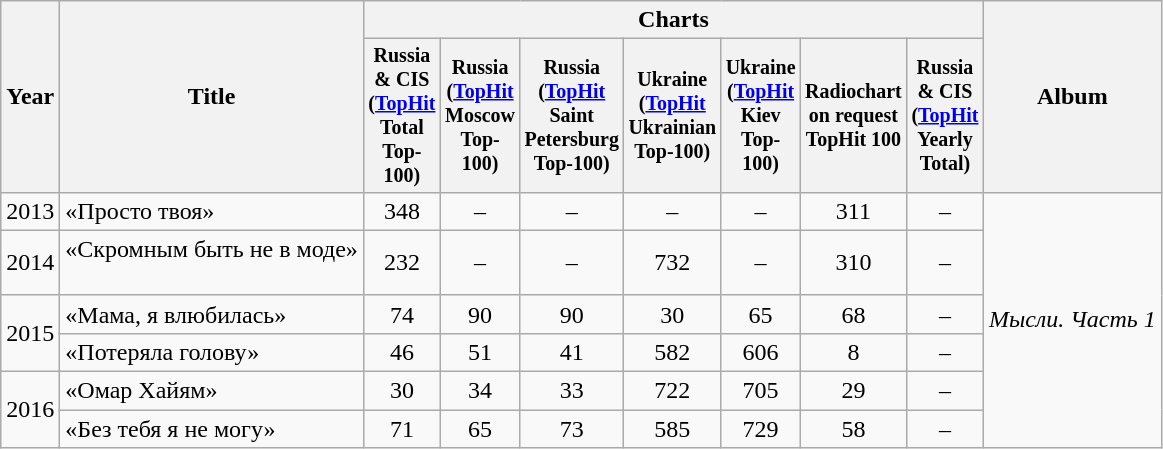<table class="wikitable" style="text-align:center;">
<tr>
<th rowspan="2">Year</th>
<th rowspan="2">Title</th>
<th colspan="7">Charts</th>
<th rowspan="2">Album</th>
</tr>
<tr style="font-size:smaller;">
<th width="45">Russia & CIS (<a href='#'>TopHit</a> Total Top-100)</th>
<th width="45">Russia (<a href='#'>TopHit</a> Moscow Top-100)</th>
<th width="45">Russia (<a href='#'>TopHit</a> Saint Petersburg Top-100)</th>
<th width="45">Ukraine (<a href='#'>TopHit</a> Ukrainian Top-100)</th>
<th width="45">Ukraine (<a href='#'>TopHit</a> Kiev Top-100)</th>
<th width="45">Radiochart on request TopHit 100</th>
<th width="45">Russia & CIS (<a href='#'>TopHit</a> Yearly Total)</th>
</tr>
<tr>
<td rowspan="1">2013</td>
<td align="left">«Просто твоя»</td>
<td>348</td>
<td>–</td>
<td>–</td>
<td>–</td>
<td>–</td>
<td>311</td>
<td>–</td>
<td rowspan="6" align="center"><em>Мысли. Часть 1</em></td>
</tr>
<tr>
<td rowspan="1">2014</td>
<td align="left">«Скромным быть не в моде»<br><br></td>
<td>232</td>
<td>–</td>
<td>–</td>
<td>732</td>
<td>–</td>
<td>310</td>
<td>–</td>
</tr>
<tr>
<td rowspan="2">2015</td>
<td align="left">«Мама, я влюбилась»</td>
<td>74</td>
<td>90</td>
<td>90</td>
<td>30</td>
<td>65</td>
<td>68</td>
<td>–</td>
</tr>
<tr>
<td align="left">«Потеряла голову»</td>
<td>46</td>
<td>51</td>
<td>41</td>
<td>582</td>
<td>606</td>
<td>8</td>
<td>–</td>
</tr>
<tr>
<td rowspan="2">2016</td>
<td align="left">«Омар Хайям»</td>
<td>30</td>
<td>34</td>
<td>33</td>
<td>722</td>
<td>705</td>
<td>29</td>
<td>–</td>
</tr>
<tr>
<td align="left">«Без тебя я не могу»</td>
<td>71</td>
<td>65</td>
<td>73</td>
<td>585</td>
<td>729</td>
<td>58</td>
<td>–</td>
</tr>
</table>
